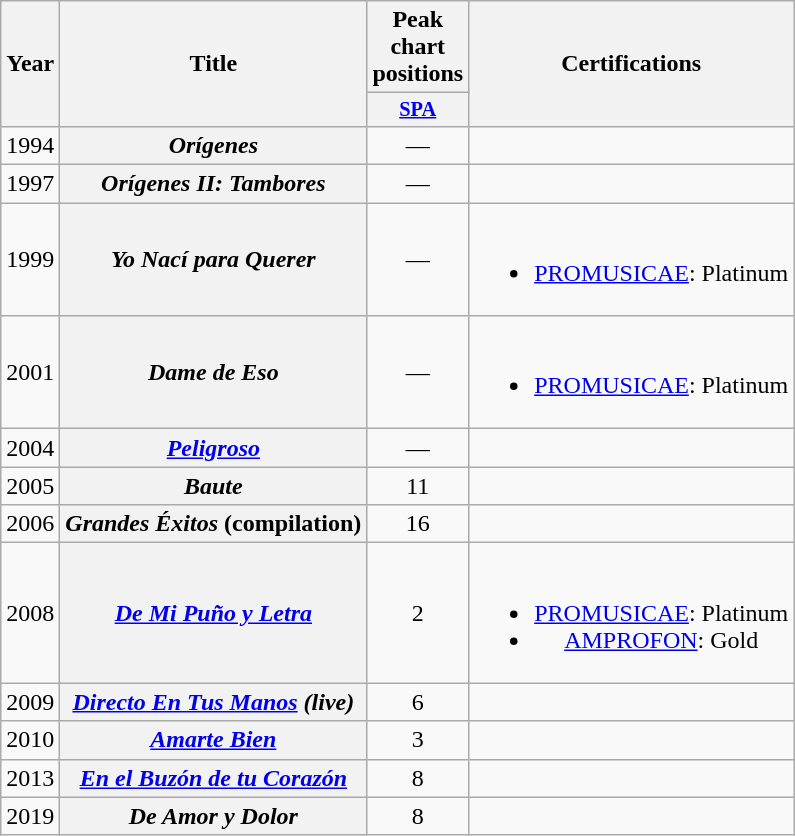<table class="wikitable plainrowheaders" style="text-align:center;" border="1">
<tr>
<th scope="col" rowspan="2">Year</th>
<th scope="col" rowspan="2">Title</th>
<th scope="col" colspan="1">Peak chart positions</th>
<th scope="col" rowspan="2">Certifications</th>
</tr>
<tr>
<th scope="col" style="width:4em;font-size:85%;"><a href='#'>SPA</a><br></th>
</tr>
<tr>
<td>1994</td>
<th scope="row"><em>Orígenes</em></th>
<td>—</td>
<td></td>
</tr>
<tr>
<td>1997</td>
<th scope="row"><em>Orígenes II: Tambores</em></th>
<td>—</td>
<td></td>
</tr>
<tr>
<td>1999</td>
<th scope="row"><em>Yo Nací para Querer</em></th>
<td>—</td>
<td><br><ul><li><a href='#'>PROMUSICAE</a>: Platinum</li></ul></td>
</tr>
<tr>
<td>2001</td>
<th scope="row"><em>Dame de Eso</em></th>
<td>—</td>
<td><br><ul><li><a href='#'>PROMUSICAE</a>: Platinum</li></ul></td>
</tr>
<tr>
<td>2004</td>
<th scope="row"><em><a href='#'>Peligroso</a></em></th>
<td>—</td>
<td></td>
</tr>
<tr>
<td>2005</td>
<th scope="row"><em>Baute</em></th>
<td>11</td>
<td></td>
</tr>
<tr>
<td>2006</td>
<th scope="row"><em>Grandes Éxitos</em> (compilation)</th>
<td>16</td>
<td></td>
</tr>
<tr>
<td>2008</td>
<th scope="row"><em><a href='#'>De Mi Puño y Letra</a></em></th>
<td>2</td>
<td><br><ul><li><a href='#'>PROMUSICAE</a>: Platinum</li><li><a href='#'>AMPROFON</a>: Gold</li></ul></td>
</tr>
<tr>
<td>2009</td>
<th scope="row"><em><a href='#'>Directo En Tus Manos</a> (live)</em></th>
<td>6</td>
<td></td>
</tr>
<tr>
<td>2010</td>
<th scope="row"><em><a href='#'>Amarte Bien</a></em></th>
<td>3</td>
<td></td>
</tr>
<tr>
<td>2013</td>
<th scope="row"><em><a href='#'>En el Buzón de tu Corazón</a></em></th>
<td>8</td>
<td></td>
</tr>
<tr>
<td>2019</td>
<th scope="row"><em>De Amor y Dolor</em></th>
<td>8<br></td>
<td></td>
</tr>
</table>
